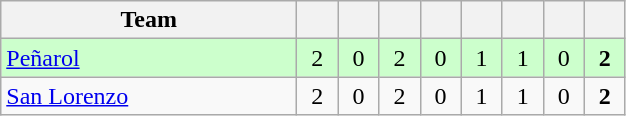<table class="wikitable" style="text-align: center;">
<tr>
<th width=190>Team</th>
<th width=20></th>
<th width=20></th>
<th width=20></th>
<th width=20></th>
<th width=20></th>
<th width=20></th>
<th width=20></th>
<th width=20></th>
</tr>
<tr bgcolor=#CCFFCC>
<td align=left> <a href='#'>Peñarol</a></td>
<td>2</td>
<td>0</td>
<td>2</td>
<td>0</td>
<td>1</td>
<td>1</td>
<td>0</td>
<td><strong>2</strong></td>
</tr>
<tr>
<td align=left> <a href='#'>San Lorenzo</a></td>
<td>2</td>
<td>0</td>
<td>2</td>
<td>0</td>
<td>1</td>
<td>1</td>
<td>0</td>
<td><strong>2</strong></td>
</tr>
</table>
